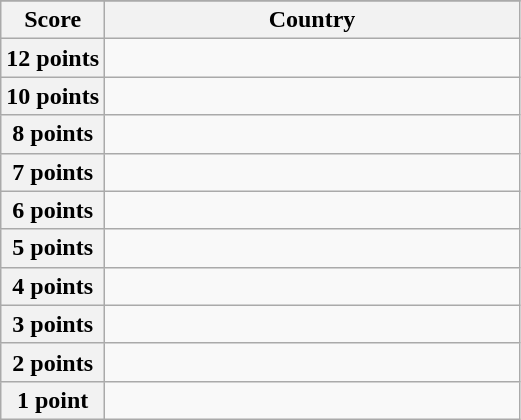<table class="wikitable">
<tr>
</tr>
<tr>
<th scope="col" width="20%">Score</th>
<th scope="col">Country</th>
</tr>
<tr>
<th scope="row">12 points</th>
<td></td>
</tr>
<tr>
<th scope="row">10 points</th>
<td></td>
</tr>
<tr>
<th scope="row">8 points</th>
<td></td>
</tr>
<tr>
<th scope="row">7 points</th>
<td></td>
</tr>
<tr>
<th scope="row">6 points</th>
<td></td>
</tr>
<tr>
<th scope="row">5 points</th>
<td></td>
</tr>
<tr>
<th scope="row">4 points</th>
<td></td>
</tr>
<tr>
<th scope="row">3 points</th>
<td></td>
</tr>
<tr>
<th scope="row">2 points</th>
<td></td>
</tr>
<tr>
<th scope="row">1 point</th>
<td></td>
</tr>
</table>
